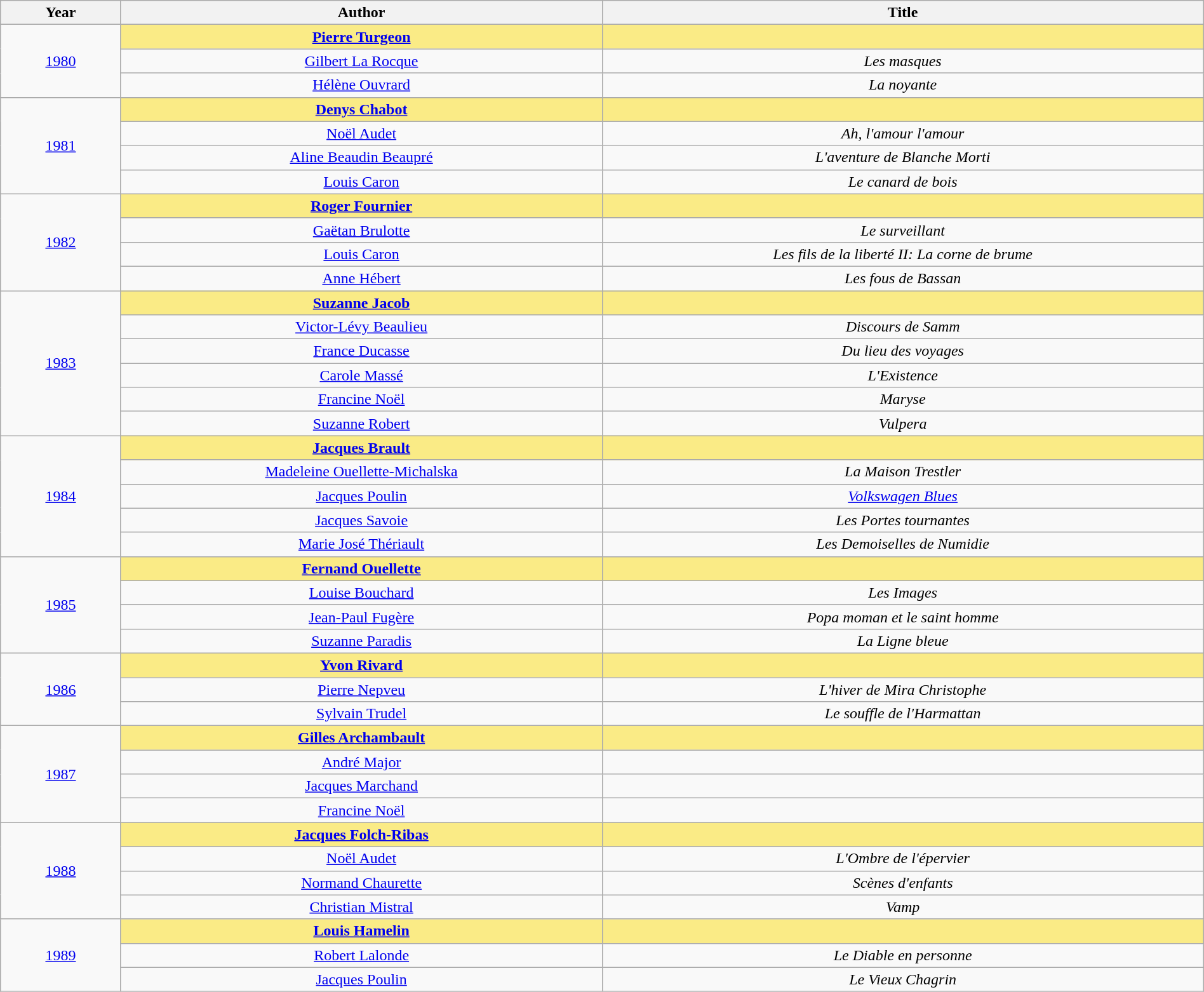<table class="wikitable" width="100%">
<tr>
<th>Year</th>
<th width="40%">Author</th>
<th width="50%">Title</th>
</tr>
<tr>
<td align="center" rowspan="3"><a href='#'>1980</a></td>
<td align="center" style="background:#FAEB86"><strong><a href='#'>Pierre Turgeon</a></strong></td>
<td align="center" style="background:#FAEB86"><strong><em></em></strong></td>
</tr>
<tr>
<td align="center"><a href='#'>Gilbert La Rocque</a></td>
<td align="center"><em>Les masques</em></td>
</tr>
<tr>
<td align="center"><a href='#'>Hélène Ouvrard</a></td>
<td align="center"><em>La noyante</em></td>
</tr>
<tr>
<td align="center" rowspan="4"><a href='#'>1981</a></td>
<td align="center" style="background:#FAEB86"><strong><a href='#'>Denys Chabot</a></strong></td>
<td align="center" style="background:#FAEB86"><strong><em></em></strong></td>
</tr>
<tr>
<td align="center"><a href='#'>Noël Audet</a></td>
<td align="center"><em>Ah, l'amour l'amour</em></td>
</tr>
<tr>
<td align="center"><a href='#'>Aline Beaudin Beaupré</a></td>
<td align="center"><em>L'aventure de Blanche Morti</em></td>
</tr>
<tr>
<td align="center"><a href='#'>Louis Caron</a></td>
<td align="center"><em>Le canard de bois</em></td>
</tr>
<tr>
<td align="center" rowspan="4"><a href='#'>1982</a></td>
<td align="center" style="background:#FAEB86"><strong><a href='#'>Roger Fournier</a></strong></td>
<td align="center" style="background:#FAEB86"><strong><em></em></strong></td>
</tr>
<tr>
<td align="center"><a href='#'>Gaëtan Brulotte</a></td>
<td align="center"><em>Le surveillant</em></td>
</tr>
<tr>
<td align="center"><a href='#'>Louis Caron</a></td>
<td align="center"><em>Les fils de la liberté II:  La corne de brume</em></td>
</tr>
<tr>
<td align="center"><a href='#'>Anne Hébert</a></td>
<td align="center"><em>Les fous de Bassan</em></td>
</tr>
<tr>
<td align="center" rowspan="6"><a href='#'>1983</a></td>
<td align="center" style="background:#FAEB86"><strong><a href='#'>Suzanne Jacob</a></strong></td>
<td align="center" style="background:#FAEB86"><strong><em></em></strong></td>
</tr>
<tr>
<td align="center"><a href='#'>Victor-Lévy Beaulieu</a></td>
<td align="center"><em>Discours de Samm</em></td>
</tr>
<tr>
<td align="center"><a href='#'>France Ducasse</a></td>
<td align="center"><em>Du lieu des voyages</em></td>
</tr>
<tr>
<td align="center"><a href='#'>Carole Massé</a></td>
<td align="center"><em>L'Existence</em></td>
</tr>
<tr>
<td align="center"><a href='#'>Francine Noël</a></td>
<td align="center"><em>Maryse</em></td>
</tr>
<tr>
<td align="center"><a href='#'>Suzanne Robert</a></td>
<td align="center"><em>Vulpera</em></td>
</tr>
<tr>
<td align="center" rowspan="5"><a href='#'>1984</a></td>
<td align="center" style="background:#FAEB86"><strong><a href='#'>Jacques Brault</a></strong></td>
<td align="center" style="background:#FAEB86"><strong><em></em></strong></td>
</tr>
<tr>
<td align="center"><a href='#'>Madeleine Ouellette-Michalska</a></td>
<td align="center"><em>La Maison Trestler</em></td>
</tr>
<tr>
<td align="center"><a href='#'>Jacques Poulin</a></td>
<td align="center"><em><a href='#'>Volkswagen Blues</a></em></td>
</tr>
<tr>
<td align="center"><a href='#'>Jacques Savoie</a></td>
<td align="center"><em>Les Portes tournantes</em></td>
</tr>
<tr>
<td align="center"><a href='#'>Marie José Thériault</a></td>
<td align="center"><em>Les Demoiselles de Numidie</em></td>
</tr>
<tr>
<td align="center" rowspan="4"><a href='#'>1985</a></td>
<td align="center" style="background:#FAEB86"><strong><a href='#'>Fernand Ouellette</a></strong></td>
<td align="center" style="background:#FAEB86"><strong><em></em></strong></td>
</tr>
<tr>
<td align="center"><a href='#'>Louise Bouchard</a></td>
<td align="center"><em>Les Images</em></td>
</tr>
<tr>
<td align="center"><a href='#'>Jean-Paul Fugère</a></td>
<td align="center"><em>Popa moman et le saint homme</em></td>
</tr>
<tr>
<td align="center"><a href='#'>Suzanne Paradis</a></td>
<td align="center"><em>La Ligne bleue</em></td>
</tr>
<tr>
<td align="center" rowspan="3"><a href='#'>1986</a></td>
<td align="center" style="background:#FAEB86"><strong><a href='#'>Yvon Rivard</a></strong></td>
<td align="center" style="background:#FAEB86"><strong><em></em></strong></td>
</tr>
<tr>
<td align="center"><a href='#'>Pierre Nepveu</a></td>
<td align="center"><em>L'hiver de Mira Christophe</em></td>
</tr>
<tr>
<td align="center"><a href='#'>Sylvain Trudel</a></td>
<td align="center"><em>Le souffle de l'Harmattan</em></td>
</tr>
<tr>
<td align="center" rowspan="4"><a href='#'>1987</a></td>
<td align="center" style="background:#FAEB86"><strong><a href='#'>Gilles Archambault</a></strong></td>
<td align="center" style="background:#FAEB86"><strong><em></em></strong></td>
</tr>
<tr>
<td align="center"><a href='#'>André Major</a></td>
<td align="center"><em></em></td>
</tr>
<tr>
<td align="center"><a href='#'>Jacques Marchand</a></td>
<td align="center"><em></em></td>
</tr>
<tr>
<td align="center"><a href='#'>Francine Noël</a></td>
<td align="center"><em></em></td>
</tr>
<tr>
<td align="center" rowspan="4"><a href='#'>1988</a></td>
<td align="center" style="background:#FAEB86"><strong><a href='#'>Jacques Folch-Ribas</a></strong></td>
<td align="center" style="background:#FAEB86"><strong><em></em></strong></td>
</tr>
<tr>
<td align="center"><a href='#'>Noël Audet</a></td>
<td align="center"><em>L'Ombre de l'épervier</em></td>
</tr>
<tr>
<td align="center"><a href='#'>Normand Chaurette</a></td>
<td align="center"><em>Scènes d'enfants</em></td>
</tr>
<tr>
<td align="center"><a href='#'>Christian Mistral</a></td>
<td align="center"><em>Vamp</em></td>
</tr>
<tr>
<td align="center" rowspan="3"><a href='#'>1989</a></td>
<td align="center" style="background:#FAEB86"><strong><a href='#'>Louis Hamelin</a></strong></td>
<td align="center" style="background:#FAEB86"><strong><em></em></strong></td>
</tr>
<tr>
<td align="center"><a href='#'>Robert Lalonde</a></td>
<td align="center"><em>Le Diable en personne</em></td>
</tr>
<tr>
<td align="center"><a href='#'>Jacques Poulin</a></td>
<td align="center"><em>Le Vieux Chagrin</em></td>
</tr>
</table>
